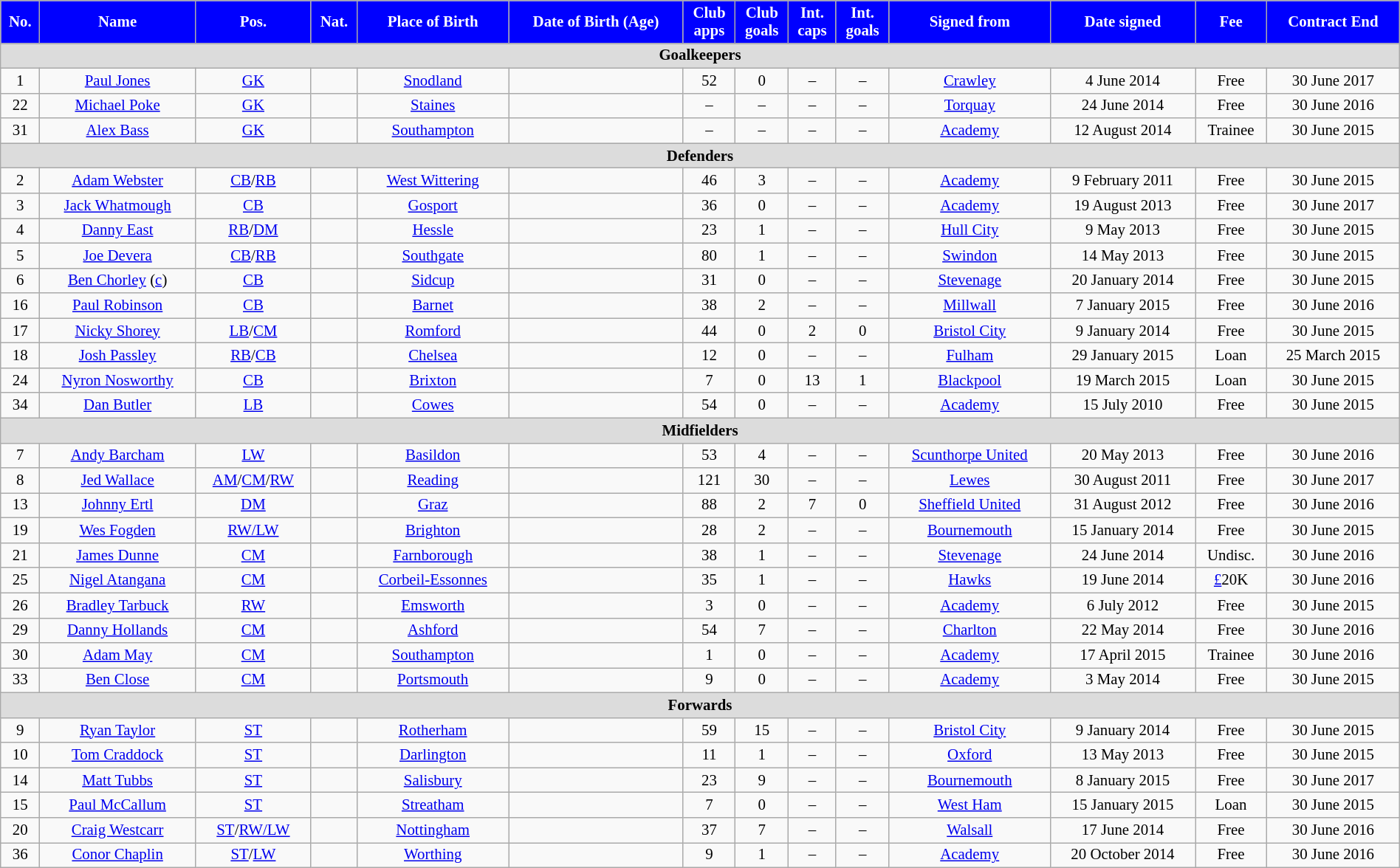<table class="wikitable" style="text-align:center; font-size:87%; width:100%;">
<tr>
<th style="background:#0000FF; color:#FFFFFF; text-align:center;">No.</th>
<th style="background:#0000FF; color:#FFFFFF; text-align:center;">Name</th>
<th style="background:#0000FF; color:#FFFFFF; text-align:center;">Pos.</th>
<th style="background:#0000FF; color:#FFFFFF; text-align:center;">Nat.</th>
<th style="background:#0000FF; color:#FFFFFF; text-align:center;">Place of Birth</th>
<th style="background:#0000FF; color:#FFFFFF; text-align:center;">Date of Birth (Age)</th>
<th style="background:#0000FF; color:#FFFFFF; text-align:center;">Club<br>apps</th>
<th style="background:#0000FF; color:#FFFFFF; text-align:center;">Club<br>goals</th>
<th style="background:#0000FF; color:#FFFFFF; text-align:center;">Int.<br>caps</th>
<th style="background:#0000FF; color:#FFFFFF; text-align:center;">Int.<br>goals</th>
<th style="background:#0000FF; color:#FFFFFF; text-align:center;">Signed from</th>
<th style="background:#0000FF; color:#FFFFFF; text-align:center;">Date signed</th>
<th style="background:#0000FF; color:#FFFFFF; text-align:center;">Fee</th>
<th style="background:#0000FF; color:#FFFFFF; text-align:center;">Contract End</th>
</tr>
<tr>
<th colspan=14 style="background:#dcdcdc; text-align:center;">Goalkeepers</th>
</tr>
<tr>
<td>1</td>
<td><a href='#'>Paul Jones</a></td>
<td><a href='#'>GK</a></td>
<td></td>
<td><a href='#'>Snodland</a></td>
<td></td>
<td>52</td>
<td>0</td>
<td>–</td>
<td>–</td>
<td><a href='#'>Crawley</a></td>
<td>4 June 2014</td>
<td>Free</td>
<td>30 June 2017</td>
</tr>
<tr>
<td>22</td>
<td><a href='#'>Michael Poke</a></td>
<td><a href='#'>GK</a></td>
<td></td>
<td><a href='#'>Staines</a></td>
<td></td>
<td>–</td>
<td>–</td>
<td>–</td>
<td>–</td>
<td><a href='#'>Torquay</a></td>
<td>24 June 2014</td>
<td>Free</td>
<td>30 June 2016</td>
</tr>
<tr>
<td>31</td>
<td><a href='#'>Alex Bass</a></td>
<td><a href='#'>GK</a></td>
<td></td>
<td><a href='#'>Southampton</a></td>
<td></td>
<td>–</td>
<td>–</td>
<td>–</td>
<td>–</td>
<td><a href='#'>Academy</a></td>
<td>12 August 2014</td>
<td>Trainee</td>
<td>30 June 2015</td>
</tr>
<tr>
<th colspan=14 style="background:#dcdcdc; text-align:center;">Defenders</th>
</tr>
<tr>
<td>2</td>
<td><a href='#'>Adam Webster</a></td>
<td><a href='#'>CB</a>/<a href='#'>RB</a></td>
<td></td>
<td><a href='#'>West Wittering</a></td>
<td></td>
<td>46</td>
<td>3</td>
<td>–</td>
<td>–</td>
<td><a href='#'>Academy</a></td>
<td>9 February 2011</td>
<td>Free</td>
<td>30 June 2015</td>
</tr>
<tr>
<td>3</td>
<td><a href='#'>Jack Whatmough</a></td>
<td><a href='#'>CB</a></td>
<td></td>
<td><a href='#'>Gosport</a></td>
<td></td>
<td>36</td>
<td>0</td>
<td>–</td>
<td>–</td>
<td><a href='#'>Academy</a></td>
<td>19 August 2013</td>
<td>Free</td>
<td>30 June 2017</td>
</tr>
<tr>
<td>4</td>
<td><a href='#'>Danny East</a></td>
<td><a href='#'>RB</a>/<a href='#'>DM</a></td>
<td></td>
<td><a href='#'>Hessle</a></td>
<td></td>
<td>23</td>
<td>1</td>
<td>–</td>
<td>–</td>
<td><a href='#'>Hull City</a></td>
<td>9 May 2013</td>
<td>Free</td>
<td>30 June 2015</td>
</tr>
<tr>
<td>5</td>
<td><a href='#'>Joe Devera</a></td>
<td><a href='#'>CB</a>/<a href='#'>RB</a></td>
<td></td>
<td><a href='#'>Southgate</a></td>
<td></td>
<td>80</td>
<td>1</td>
<td>–</td>
<td>–</td>
<td><a href='#'>Swindon</a></td>
<td>14 May 2013</td>
<td>Free</td>
<td>30 June 2015</td>
</tr>
<tr>
<td>6</td>
<td><a href='#'>Ben Chorley</a> (<a href='#'>c</a>)</td>
<td><a href='#'>CB</a></td>
<td></td>
<td><a href='#'>Sidcup</a></td>
<td></td>
<td>31</td>
<td>0</td>
<td>–</td>
<td>–</td>
<td><a href='#'>Stevenage</a></td>
<td>20 January 2014</td>
<td>Free</td>
<td>30 June 2015</td>
</tr>
<tr>
<td>16</td>
<td><a href='#'>Paul Robinson</a></td>
<td><a href='#'>CB</a></td>
<td></td>
<td><a href='#'>Barnet</a></td>
<td></td>
<td>38</td>
<td>2</td>
<td>–</td>
<td>–</td>
<td><a href='#'>Millwall</a></td>
<td>7 January 2015</td>
<td>Free</td>
<td>30 June 2016</td>
</tr>
<tr>
<td>17</td>
<td><a href='#'>Nicky Shorey</a></td>
<td><a href='#'>LB</a>/<a href='#'>CM</a></td>
<td></td>
<td><a href='#'>Romford</a></td>
<td></td>
<td>44</td>
<td>0</td>
<td>2</td>
<td>0</td>
<td><a href='#'>Bristol City</a></td>
<td>9 January 2014</td>
<td>Free</td>
<td>30 June 2015</td>
</tr>
<tr>
<td>18</td>
<td><a href='#'>Josh Passley</a></td>
<td><a href='#'>RB</a>/<a href='#'>CB</a></td>
<td></td>
<td><a href='#'>Chelsea</a></td>
<td></td>
<td>12</td>
<td>0</td>
<td>–</td>
<td>–</td>
<td><a href='#'>Fulham</a></td>
<td>29 January 2015</td>
<td>Loan</td>
<td>25 March 2015</td>
</tr>
<tr>
<td>24</td>
<td><a href='#'>Nyron Nosworthy</a></td>
<td><a href='#'>CB</a></td>
<td></td>
<td> <a href='#'>Brixton</a></td>
<td></td>
<td>7</td>
<td>0</td>
<td>13</td>
<td>1</td>
<td><a href='#'>Blackpool</a></td>
<td>19 March 2015</td>
<td>Loan</td>
<td>30 June 2015</td>
</tr>
<tr>
<td>34</td>
<td><a href='#'>Dan Butler</a></td>
<td><a href='#'>LB</a></td>
<td></td>
<td><a href='#'>Cowes</a></td>
<td></td>
<td>54</td>
<td>0</td>
<td>–</td>
<td>–</td>
<td><a href='#'>Academy</a></td>
<td>15 July 2010</td>
<td>Free</td>
<td>30 June 2015</td>
</tr>
<tr>
<th colspan=14 style="background:#dcdcdc; text-align:center;">Midfielders</th>
</tr>
<tr>
<td>7</td>
<td><a href='#'>Andy Barcham</a></td>
<td><a href='#'>LW</a></td>
<td></td>
<td><a href='#'>Basildon</a></td>
<td></td>
<td>53</td>
<td>4</td>
<td>–</td>
<td>–</td>
<td><a href='#'>Scunthorpe United</a></td>
<td>20 May 2013</td>
<td>Free</td>
<td>30 June 2016</td>
</tr>
<tr>
<td>8</td>
<td><a href='#'>Jed Wallace</a></td>
<td><a href='#'>AM</a>/<a href='#'>CM</a>/<a href='#'>RW</a></td>
<td></td>
<td><a href='#'>Reading</a></td>
<td></td>
<td>121</td>
<td>30</td>
<td>–</td>
<td>–</td>
<td><a href='#'>Lewes</a></td>
<td>30 August 2011</td>
<td>Free</td>
<td>30 June 2017</td>
</tr>
<tr>
<td>13</td>
<td><a href='#'>Johnny Ertl</a></td>
<td><a href='#'>DM</a></td>
<td></td>
<td><a href='#'>Graz</a></td>
<td></td>
<td>88</td>
<td>2</td>
<td>7</td>
<td>0</td>
<td><a href='#'>Sheffield United</a></td>
<td>31 August 2012</td>
<td>Free</td>
<td>30 June 2016</td>
</tr>
<tr>
<td>19</td>
<td><a href='#'>Wes Fogden</a></td>
<td><a href='#'>RW/LW</a></td>
<td></td>
<td><a href='#'>Brighton</a></td>
<td></td>
<td>28</td>
<td>2</td>
<td>–</td>
<td>–</td>
<td><a href='#'>Bournemouth</a></td>
<td>15 January 2014</td>
<td>Free</td>
<td>30 June 2015</td>
</tr>
<tr>
<td>21</td>
<td><a href='#'>James Dunne</a></td>
<td><a href='#'>CM</a></td>
<td></td>
<td><a href='#'>Farnborough</a></td>
<td></td>
<td>38</td>
<td>1</td>
<td>–</td>
<td>–</td>
<td><a href='#'>Stevenage</a></td>
<td>24 June 2014</td>
<td>Undisc.</td>
<td>30 June 2016</td>
</tr>
<tr>
<td>25</td>
<td><a href='#'>Nigel Atangana</a></td>
<td><a href='#'>CM</a></td>
<td></td>
<td><a href='#'>Corbeil-Essonnes</a></td>
<td></td>
<td>35</td>
<td>1</td>
<td>–</td>
<td>–</td>
<td><a href='#'>Hawks</a></td>
<td>19 June 2014</td>
<td><a href='#'>£</a>20K</td>
<td>30 June 2016</td>
</tr>
<tr>
<td>26</td>
<td><a href='#'>Bradley Tarbuck</a></td>
<td><a href='#'>RW</a></td>
<td></td>
<td><a href='#'>Emsworth</a></td>
<td></td>
<td>3</td>
<td>0</td>
<td>–</td>
<td>–</td>
<td><a href='#'>Academy</a></td>
<td>6 July 2012</td>
<td>Free</td>
<td>30 June 2015</td>
</tr>
<tr>
<td>29</td>
<td><a href='#'>Danny Hollands</a></td>
<td><a href='#'>CM</a></td>
<td></td>
<td><a href='#'>Ashford</a></td>
<td></td>
<td>54</td>
<td>7</td>
<td>–</td>
<td>–</td>
<td><a href='#'>Charlton</a></td>
<td>22 May 2014</td>
<td>Free</td>
<td>30 June 2016</td>
</tr>
<tr>
<td>30</td>
<td><a href='#'>Adam May</a></td>
<td><a href='#'>CM</a></td>
<td></td>
<td><a href='#'>Southampton</a></td>
<td></td>
<td>1</td>
<td>0</td>
<td>–</td>
<td>–</td>
<td><a href='#'>Academy</a></td>
<td>17 April 2015</td>
<td>Trainee</td>
<td>30 June 2016</td>
</tr>
<tr>
<td>33</td>
<td><a href='#'>Ben Close</a></td>
<td><a href='#'>CM</a></td>
<td></td>
<td><a href='#'>Portsmouth</a></td>
<td></td>
<td>9</td>
<td>0</td>
<td>–</td>
<td>–</td>
<td><a href='#'>Academy</a></td>
<td>3 May 2014</td>
<td>Free</td>
<td>30 June 2015</td>
</tr>
<tr>
<th colspan=14 style="background:#dcdcdc; text-align=center;">Forwards</th>
</tr>
<tr>
<td>9</td>
<td><a href='#'>Ryan Taylor</a></td>
<td><a href='#'>ST</a></td>
<td></td>
<td><a href='#'>Rotherham</a></td>
<td></td>
<td>59</td>
<td>15</td>
<td>–</td>
<td>–</td>
<td><a href='#'>Bristol City</a></td>
<td>9 January 2014</td>
<td>Free</td>
<td>30 June 2015</td>
</tr>
<tr>
<td>10</td>
<td><a href='#'>Tom Craddock</a></td>
<td><a href='#'>ST</a></td>
<td></td>
<td><a href='#'>Darlington</a></td>
<td></td>
<td>11</td>
<td>1</td>
<td>–</td>
<td>–</td>
<td><a href='#'>Oxford</a></td>
<td>13 May 2013</td>
<td>Free</td>
<td>30 June 2015</td>
</tr>
<tr>
<td>14</td>
<td><a href='#'>Matt Tubbs</a></td>
<td><a href='#'>ST</a></td>
<td></td>
<td><a href='#'>Salisbury</a></td>
<td></td>
<td>23</td>
<td>9</td>
<td>–</td>
<td>–</td>
<td><a href='#'>Bournemouth</a></td>
<td>8 January 2015</td>
<td>Free</td>
<td>30 June 2017</td>
</tr>
<tr>
<td>15</td>
<td><a href='#'>Paul McCallum</a></td>
<td><a href='#'>ST</a></td>
<td></td>
<td><a href='#'>Streatham</a></td>
<td></td>
<td>7</td>
<td>0</td>
<td>–</td>
<td>–</td>
<td><a href='#'>West Ham</a></td>
<td>15 January 2015</td>
<td>Loan</td>
<td>30 June 2015</td>
</tr>
<tr>
<td>20</td>
<td><a href='#'>Craig Westcarr</a></td>
<td><a href='#'>ST</a>/<a href='#'>RW/LW</a></td>
<td></td>
<td><a href='#'>Nottingham</a></td>
<td></td>
<td>37</td>
<td>7</td>
<td>–</td>
<td>–</td>
<td><a href='#'>Walsall</a></td>
<td>17 June 2014</td>
<td>Free</td>
<td>30 June 2016</td>
</tr>
<tr>
<td>36</td>
<td><a href='#'>Conor Chaplin</a></td>
<td><a href='#'>ST</a>/<a href='#'>LW</a></td>
<td></td>
<td><a href='#'>Worthing</a></td>
<td></td>
<td>9</td>
<td>1</td>
<td>–</td>
<td>–</td>
<td><a href='#'>Academy</a></td>
<td>20 October 2014</td>
<td>Free</td>
<td>30 June 2016</td>
</tr>
</table>
